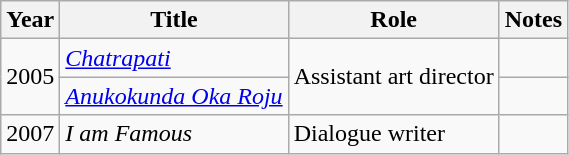<table class="wikitable">
<tr>
<th>Year</th>
<th>Title</th>
<th>Role</th>
<th>Notes</th>
</tr>
<tr>
<td rowspan="2">2005</td>
<td><em><a href='#'>Chatrapati</a></em></td>
<td rowspan="2">Assistant art director</td>
<td></td>
</tr>
<tr>
<td><em><a href='#'>Anukokunda Oka Roju</a></em></td>
<td></td>
</tr>
<tr>
<td>2007</td>
<td><em>I am Famous</em></td>
<td>Dialogue writer</td>
<td></td>
</tr>
</table>
